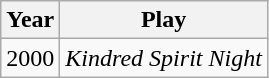<table class="wikitable">
<tr>
<th>Year</th>
<th>Play</th>
</tr>
<tr>
<td>2000</td>
<td><em>Kindred Spirit Night</em></td>
</tr>
</table>
